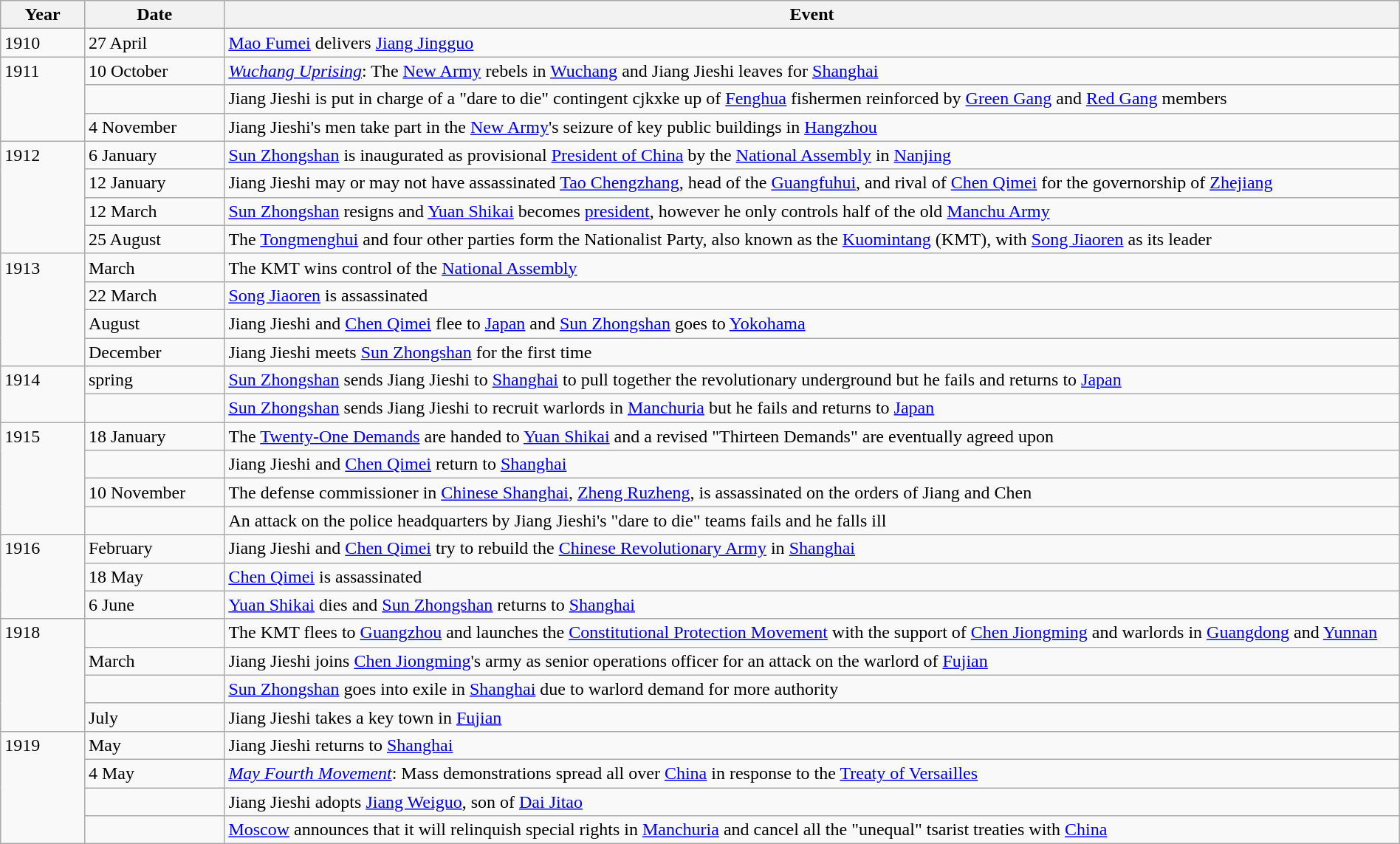<table class="wikitable" width="100%">
<tr>
<th style="width:6%">Year</th>
<th style="width:10%">Date</th>
<th>Event</th>
</tr>
<tr>
<td>1910</td>
<td>27 April</td>
<td><a href='#'>Mao Fumei</a> delivers <a href='#'>Jiang Jingguo</a></td>
</tr>
<tr>
<td rowspan="3" valign="top">1911</td>
<td>10 October</td>
<td><em><a href='#'>Wuchang Uprising</a></em>: The <a href='#'>New Army</a> rebels in <a href='#'>Wuchang</a> and Jiang Jieshi leaves for <a href='#'>Shanghai</a></td>
</tr>
<tr>
<td></td>
<td>Jiang Jieshi is put in charge of a "dare to die" contingent cjkxke up of <a href='#'>Fenghua</a> fishermen reinforced by <a href='#'>Green Gang</a> and <a href='#'>Red Gang</a> members</td>
</tr>
<tr>
<td>4 November</td>
<td>Jiang Jieshi's men take part in the <a href='#'>New Army</a>'s seizure of key public buildings in <a href='#'>Hangzhou</a></td>
</tr>
<tr>
<td rowspan="4" valign="top">1912</td>
<td>6 January</td>
<td><a href='#'>Sun Zhongshan</a> is inaugurated as provisional <a href='#'>President of China</a> by the <a href='#'>National Assembly</a> in <a href='#'>Nanjing</a></td>
</tr>
<tr>
<td>12 January</td>
<td>Jiang Jieshi may or may not have assassinated <a href='#'>Tao Chengzhang</a>, head of the <a href='#'>Guangfuhui</a>, and rival of <a href='#'>Chen Qimei</a> for the governorship of <a href='#'>Zhejiang</a></td>
</tr>
<tr>
<td>12 March</td>
<td><a href='#'>Sun Zhongshan</a> resigns and <a href='#'>Yuan Shikai</a> becomes <a href='#'>president</a>, however he only controls half of the old <a href='#'>Manchu Army</a></td>
</tr>
<tr>
<td>25 August</td>
<td>The <a href='#'>Tongmenghui</a> and four other parties form the Nationalist Party, also known as the <a href='#'>Kuomintang</a> (KMT), with <a href='#'>Song Jiaoren</a> as its leader</td>
</tr>
<tr>
<td rowspan="4" valign="top">1913</td>
<td>March</td>
<td>The KMT wins control of the <a href='#'>National Assembly</a></td>
</tr>
<tr>
<td>22 March</td>
<td><a href='#'>Song Jiaoren</a> is assassinated</td>
</tr>
<tr>
<td>August</td>
<td>Jiang Jieshi and <a href='#'>Chen Qimei</a> flee to <a href='#'>Japan</a> and <a href='#'>Sun Zhongshan</a> goes to <a href='#'>Yokohama</a></td>
</tr>
<tr>
<td>December</td>
<td>Jiang Jieshi meets <a href='#'>Sun Zhongshan</a> for the first time</td>
</tr>
<tr>
<td rowspan="2" valign="top">1914</td>
<td>spring</td>
<td><a href='#'>Sun Zhongshan</a> sends Jiang Jieshi to <a href='#'>Shanghai</a> to pull together the revolutionary underground but he fails and returns to <a href='#'>Japan</a></td>
</tr>
<tr>
<td></td>
<td><a href='#'>Sun Zhongshan</a> sends Jiang Jieshi to recruit warlords in <a href='#'>Manchuria</a> but he fails and returns to <a href='#'>Japan</a></td>
</tr>
<tr>
<td rowspan="4" valign="top">1915</td>
<td>18 January</td>
<td>The <a href='#'>Twenty-One Demands</a> are handed to <a href='#'>Yuan Shikai</a> and a revised "Thirteen Demands" are eventually agreed upon</td>
</tr>
<tr>
<td></td>
<td>Jiang Jieshi and <a href='#'>Chen Qimei</a> return to <a href='#'>Shanghai</a></td>
</tr>
<tr>
<td>10 November</td>
<td>The defense commissioner in <a href='#'>Chinese Shanghai</a>, <a href='#'>Zheng Ruzheng</a>, is assassinated on the orders of Jiang and Chen</td>
</tr>
<tr>
<td></td>
<td>An attack on the police headquarters by Jiang Jieshi's "dare to die" teams fails and he falls ill</td>
</tr>
<tr>
<td rowspan="3" valign="top">1916</td>
<td>February</td>
<td>Jiang Jieshi and <a href='#'>Chen Qimei</a> try to rebuild the <a href='#'>Chinese Revolutionary Army</a> in <a href='#'>Shanghai</a></td>
</tr>
<tr>
<td>18 May</td>
<td><a href='#'>Chen Qimei</a> is assassinated</td>
</tr>
<tr>
<td>6 June</td>
<td><a href='#'>Yuan Shikai</a> dies and <a href='#'>Sun Zhongshan</a> returns to <a href='#'>Shanghai</a></td>
</tr>
<tr>
<td rowspan="4" valign="top">1918</td>
<td></td>
<td>The KMT flees to <a href='#'>Guangzhou</a> and launches the <a href='#'>Constitutional Protection Movement</a> with the support of <a href='#'>Chen Jiongming</a> and warlords in <a href='#'>Guangdong</a> and <a href='#'>Yunnan</a></td>
</tr>
<tr>
<td>March</td>
<td>Jiang Jieshi joins <a href='#'>Chen Jiongming</a>'s army as senior operations officer for an attack on the warlord of <a href='#'>Fujian</a></td>
</tr>
<tr>
<td></td>
<td><a href='#'>Sun Zhongshan</a> goes into exile in <a href='#'>Shanghai</a> due to warlord demand for more authority</td>
</tr>
<tr>
<td>July</td>
<td>Jiang Jieshi takes a key town in <a href='#'>Fujian</a></td>
</tr>
<tr>
<td rowspan="4" valign="top">1919</td>
<td>May</td>
<td>Jiang Jieshi returns to <a href='#'>Shanghai</a></td>
</tr>
<tr>
<td>4 May</td>
<td><em><a href='#'>May Fourth Movement</a></em>: Mass demonstrations spread all over <a href='#'>China</a> in response to the <a href='#'>Treaty of Versailles</a></td>
</tr>
<tr>
<td></td>
<td>Jiang Jieshi adopts <a href='#'>Jiang Weiguo</a>, son of <a href='#'>Dai Jitao</a></td>
</tr>
<tr>
<td></td>
<td><a href='#'>Moscow</a> announces that it will relinquish special rights in <a href='#'>Manchuria</a> and cancel all the "unequal" tsarist treaties with <a href='#'>China</a></td>
</tr>
</table>
